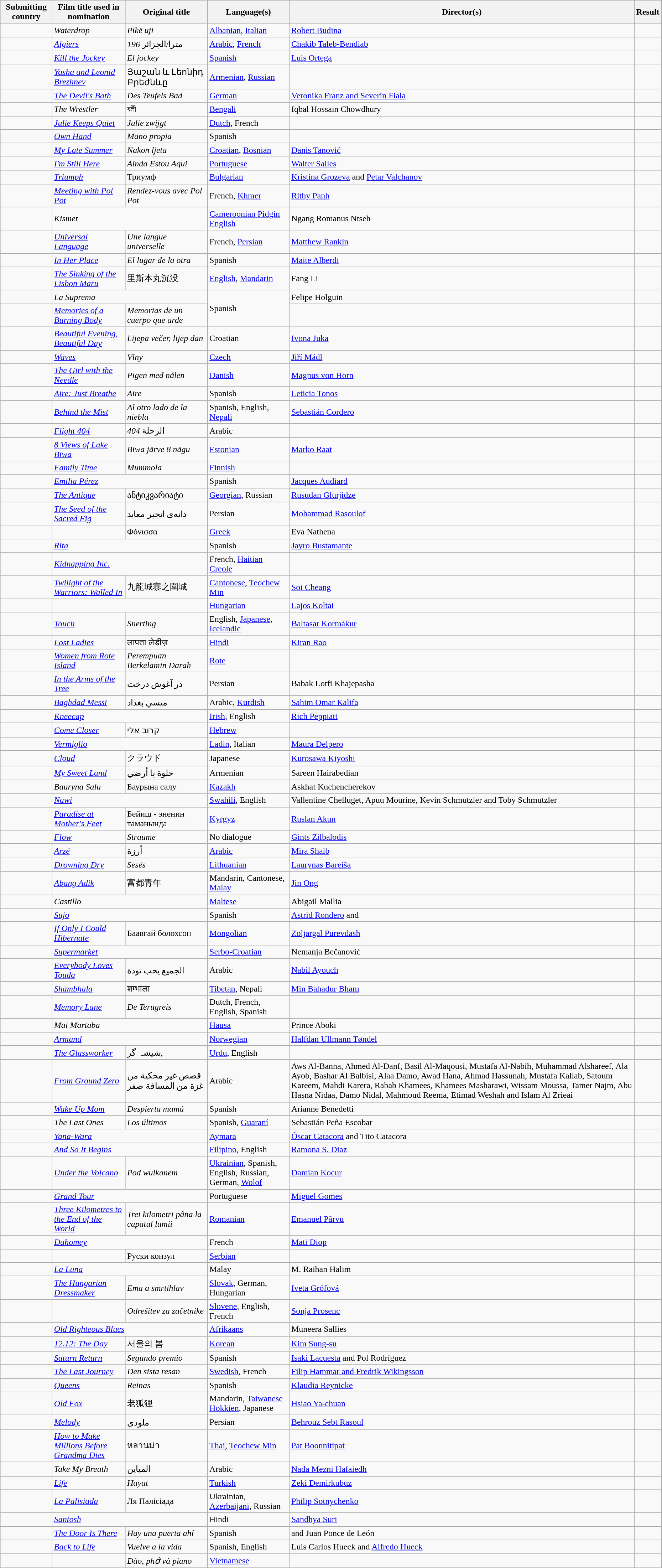<table class="wikitable sortable" width="98%"}>
<tr>
<th>Submitting country</th>
<th>Film title used in nomination</th>
<th>Original title</th>
<th>Language(s)</th>
<th>Director(s)</th>
<th>Result</th>
</tr>
<tr>
<td></td>
<td><em>Waterdrop</em></td>
<td><em>Pikë uji</em></td>
<td><a href='#'>Albanian</a>, <a href='#'>Italian</a></td>
<td data-sort-value="Budina, Robert"><a href='#'>Robert Budina</a></td>
<td></td>
</tr>
<tr>
<td></td>
<td><em><a href='#'>Algiers</a></em></td>
<td><em>196</em> مترا/الجزائر</td>
<td><a href='#'>Arabic</a>, <a href='#'>French</a></td>
<td data-sort-value="Taleb-Bendiab, Chakib"><a href='#'>Chakib Taleb-Bendiab</a></td>
<td></td>
</tr>
<tr>
<td></td>
<td><em><a href='#'>Kill the Jockey</a></em></td>
<td><em>El jockey</em></td>
<td><a href='#'>Spanish</a></td>
<td data-sort-value="Ortega, Luis"><a href='#'>Luis Ortega</a></td>
<td></td>
</tr>
<tr>
<td></td>
<td><em><a href='#'>Yasha and Leonid Brezhnev</a></em></td>
<td>Յաշան և Լեոնիդ Բրեժնևը</td>
<td><a href='#'>Armenian</a>, <a href='#'>Russian</a></td>
<td data-sort-value="Baghdasaryan, Edgar"></td>
<td></td>
</tr>
<tr>
<td></td>
<td data-sort-value="Devil's Bath, The"><em><a href='#'>The Devil's Bath</a></em></td>
<td><em>Des Teufels Bad</em></td>
<td><a href='#'>German</a></td>
<td data-sort-value="Franz, Veronika"><a href='#'>Veronika Franz and Severin Fiala</a></td>
<td></td>
</tr>
<tr>
<td></td>
<td data-sort-value="Wrestler, The"><em>The Wrestler</em></td>
<td>বলী</td>
<td><a href='#'>Bengali</a></td>
<td data-sort-value="Chowdhury, Iqbal Hossain">Iqbal Hossain Chowdhury</td>
<td></td>
</tr>
<tr>
<td></td>
<td><em><a href='#'>Julie Keeps Quiet</a></em></td>
<td><em>Julie zwijgt</em></td>
<td><a href='#'>Dutch</a>, French</td>
<td data-sort-value="Van Dijl, Leonardo"></td>
<td></td>
</tr>
<tr>
<td></td>
<td><em><a href='#'>Own Hand</a></em></td>
<td><em>Mano propia</em></td>
<td>Spanish</td>
<td data-sort-value="Patiño, Gory"></td>
<td></td>
</tr>
<tr>
<td></td>
<td><em><a href='#'>My Late Summer</a></em></td>
<td><em>Nakon ljeta</em></td>
<td><a href='#'>Croatian</a>, <a href='#'>Bosnian</a></td>
<td data-sort-value="Tanović, Danis"><a href='#'>Danis Tanović</a></td>
<td></td>
</tr>
<tr>
<td></td>
<td><em><a href='#'>I'm Still Here</a></em></td>
<td><em>Ainda Estou Aqui</em></td>
<td><a href='#'>Portuguese</a></td>
<td data-sort-value="Salles, Walter"><a href='#'>Walter Salles</a></td>
<td></td>
</tr>
<tr>
<td></td>
<td><em><a href='#'>Triumph</a></em></td>
<td>Триумф</td>
<td><a href='#'>Bulgarian</a></td>
<td data-sort-value="Grozeva, Kristina"><a href='#'>Kristina Grozeva</a> and <a href='#'>Petar Valchanov</a></td>
<td></td>
</tr>
<tr>
<td></td>
<td><em><a href='#'>Meeting with Pol Pot</a></em></td>
<td><em>Rendez-vous avec Pol Pot</em></td>
<td>French, <a href='#'>Khmer</a></td>
<td data-sort-value="Panh, Rithy"><a href='#'>Rithy Panh</a></td>
<td></td>
</tr>
<tr>
<td></td>
<td colspan=2><em>Kismet</em></td>
<td><a href='#'>Cameroonian Pidgin English</a></td>
<td data-sort-value="Ntseh, Ngang Romanus">Ngang Romanus Ntseh</td>
<td></td>
</tr>
<tr>
<td></td>
<td><em><a href='#'>Universal Language</a></em></td>
<td><em>Une langue universelle</em></td>
<td>French, <a href='#'>Persian</a></td>
<td data-sort-value="Rankin, Matthew"><a href='#'>Matthew Rankin</a></td>
<td></td>
</tr>
<tr>
<td></td>
<td><em><a href='#'>In Her Place</a></em></td>
<td><em>El lugar de la otra</em></td>
<td>Spanish</td>
<td data-sort-value="Alberdi, Maite"><a href='#'>Maite Alberdi</a></td>
<td></td>
</tr>
<tr>
<td></td>
<td data-sort-value="Sinking of the Lisbon Maru, The"><em><a href='#'>The Sinking of the Lisbon Maru</a></em></td>
<td>里斯本丸沉没</td>
<td><a href='#'>English</a>, <a href='#'>Mandarin</a></td>
<td data-sort-value="Fang, Li">Fang Li</td>
<td></td>
</tr>
<tr>
<td></td>
<td colspan="2"><em>La Suprema</em></td>
<td rowspan="2">Spanish</td>
<td data-sort-value="Holguin, Felipe">Felipe Holguin</td>
<td></td>
</tr>
<tr>
<td></td>
<td><em><a href='#'>Memories of a Burning Body</a></em></td>
<td><em>Memorias de un cuerpo que arde</em></td>
<td data-sort-value="Sudasassi, Antonella"></td>
<td></td>
</tr>
<tr>
<td></td>
<td><em><a href='#'>Beautiful Evening, Beautiful Day</a></em></td>
<td><em>Lijepa večer, lijep dan</em></td>
<td>Croatian</td>
<td data-sort-value="Juka, Ivona"><a href='#'>Ivona Juka</a></td>
<td></td>
</tr>
<tr>
<td></td>
<td><em><a href='#'>Waves</a></em></td>
<td><em>Vlny</em></td>
<td><a href='#'>Czech</a></td>
<td data-sort-value="Mádl, Jiří"><a href='#'>Jiří Mádl</a></td>
<td></td>
</tr>
<tr>
<td></td>
<td data-sort-value="Girl with the Needle, The"><em><a href='#'>The Girl with the Needle</a></em></td>
<td><em>Pigen med nålen</em></td>
<td><a href='#'>Danish</a></td>
<td data-sort-value="von Horn, Magnus"><a href='#'>Magnus von Horn</a></td>
<td></td>
</tr>
<tr>
<td></td>
<td><em><a href='#'>Aire: Just Breathe</a></em></td>
<td><em>Aire</em></td>
<td>Spanish</td>
<td data-sort-value="Tonos, Leticia"><a href='#'>Leticia Tonos</a></td>
<td></td>
</tr>
<tr>
<td></td>
<td><em><a href='#'>Behind the Mist</a></em></td>
<td><em>Al otro lado de la niebla</em></td>
<td>Spanish, English, <a href='#'>Nepali</a></td>
<td data-sort-value="Cordero, Sebastián"><a href='#'>Sebastián Cordero</a></td>
<td></td>
</tr>
<tr>
<td></td>
<td><em><a href='#'>Flight 404</a></em></td>
<td><em>404</em> الرحلة</td>
<td>Arabic</td>
<td data-sort-value="Khalifa, Hani"></td>
<td></td>
</tr>
<tr>
<td></td>
<td data-sort-value="Eight Views of Lake Biwa"><em><a href='#'>8 Views of Lake Biwa</a></em></td>
<td><em>Biwa järve 8 nägu</em></td>
<td><a href='#'>Estonian</a></td>
<td data-sort-value="Raat, Marko"><a href='#'>Marko Raat</a></td>
<td></td>
</tr>
<tr>
<td></td>
<td><em><a href='#'>Family Time</a></em></td>
<td><em>Mummola</em></td>
<td><a href='#'>Finnish</a></td>
<td data-sort-value="Kouvo, Tia"></td>
<td></td>
</tr>
<tr>
<td></td>
<td colspan=2><em><a href='#'>Emilia Pérez</a></em></td>
<td>Spanish</td>
<td data-sort-value="Audiard, Jacques"><a href='#'>Jacques Audiard</a></td>
<td></td>
</tr>
<tr>
<td></td>
<td data-sort-value="Antique, The"><em><a href='#'>The Antique</a></em></td>
<td>ანტიკვარიატი</td>
<td><a href='#'>Georgian</a>, Russian</td>
<td data-sort-value="Glurjidze, Rusudan"><a href='#'>Rusudan Glurjidze</a></td>
<td></td>
</tr>
<tr>
<td></td>
<td data-sort-value="Seed of the Sacred Fig, The"><em><a href='#'>The Seed of the Sacred Fig</a></em></td>
<td>دانه‌ی انجیر معابد</td>
<td>Persian</td>
<td data-sort-value="Rasoulof, Mohammad"><a href='#'>Mohammad Rasoulof</a></td>
<td></td>
</tr>
<tr>
<td></td>
<td><em></em></td>
<td>Φόνισσα</td>
<td><a href='#'>Greek</a></td>
<td data-sort-value="Nathena, Eva">Eva Nathena</td>
<td></td>
</tr>
<tr>
<td></td>
<td colspan=2><em><a href='#'>Rita</a></em></td>
<td>Spanish</td>
<td data-sort-value="Bustamante, Jayro"><a href='#'>Jayro Bustamante</a></td>
<td></td>
</tr>
<tr>
<td></td>
<td colspan=2><em><a href='#'>Kidnapping Inc.</a></em></td>
<td>French, <a href='#'>Haitian Creole</a></td>
<td data-sort-value="Mourral, Bruno"></td>
<td></td>
</tr>
<tr>
<td></td>
<td><em><a href='#'>Twilight of the Warriors: Walled In</a></em></td>
<td>九龍城寨之圍城</td>
<td><a href='#'>Cantonese</a>, <a href='#'>Teochew Min</a></td>
<td data-sort-value="Soi, Cheang"><a href='#'>Soi Cheang</a></td>
<td></td>
</tr>
<tr>
<td></td>
<td colspan="2" data-sort-value="Semmelweis"><em></em></td>
<td><a href='#'>Hungarian</a></td>
<td data-sort-value="Koltai, Lajos"><a href='#'>Lajos Koltai</a></td>
<td></td>
</tr>
<tr>
<td></td>
<td><em><a href='#'>Touch</a></em></td>
<td><em>Snerting</em></td>
<td>English, <a href='#'>Japanese</a>, <a href='#'>Icelandic</a></td>
<td data-sort-value="Kormákur, Baltasar"><a href='#'>Baltasar Kormákur</a></td>
<td></td>
</tr>
<tr>
<td></td>
<td><em><a href='#'>Lost Ladies</a></em></td>
<td>लापता लेडीज़</td>
<td><a href='#'>Hindi</a></td>
<td data-sort-value="Rao, Kiran"><a href='#'>Kiran Rao</a></td>
<td></td>
</tr>
<tr>
<td></td>
<td><em><a href='#'>Women from Rote Island</a></em></td>
<td><em>Perempuan Berkelamin Darah</em></td>
<td><a href='#'>Rote</a></td>
<td data-sort-value="Nyangoen, Jeremias"></td>
<td></td>
</tr>
<tr>
<td></td>
<td><em><a href='#'>In the Arms of the Tree</a></em></td>
<td>در آغوش درخت</td>
<td>Persian</td>
<td data-sort-value="Khajepasha, Babak Lotfi">Babak Lotfi Khajepasha</td>
<td></td>
</tr>
<tr>
<td></td>
<td><em><a href='#'>Baghdad Messi</a></em></td>
<td>ميسي بغداد</td>
<td>Arabic, <a href='#'>Kurdish</a></td>
<td data-sort-value="Kalifa, Sahim Omar"><a href='#'>Sahim Omar Kalifa</a></td>
<td></td>
</tr>
<tr>
<td></td>
<td colspan=2><em><a href='#'>Kneecap</a></em></td>
<td><a href='#'>Irish</a>, English</td>
<td data-sort-value="Peppiatt, Rich"><a href='#'>Rich Peppiatt</a></td>
<td></td>
</tr>
<tr>
<td></td>
<td><em><a href='#'>Come Closer</a></em></td>
<td>קרוב אלי</td>
<td><a href='#'>Hebrew</a></td>
<td data-sort-value="Nesher, Tom"></td>
<td></td>
</tr>
<tr>
<td></td>
<td colspan="2"><em><a href='#'>Vermiglio</a></em></td>
<td><a href='#'>Ladin</a>, Italian</td>
<td data-sort-value="Delpero, Maura"><a href='#'>Maura Delpero</a></td>
<td></td>
</tr>
<tr>
<td></td>
<td><em><a href='#'>Cloud</a></em></td>
<td>クラウド</td>
<td>Japanese</td>
<td data-sort-value="Kiyoshi, Kurosawa"><a href='#'>Kurosawa Kiyoshi</a></td>
<td></td>
</tr>
<tr>
<td></td>
<td><em><a href='#'>My Sweet Land</a></em></td>
<td>حلوة يا أرضي</td>
<td>Armenian</td>
<td data-sort-value="Hairabedian, Sareen">Sareen Hairabedian</td>
<td></td>
</tr>
<tr>
<td></td>
<td><em>Bauryna Salu</em></td>
<td>Баурына салу</td>
<td><a href='#'>Kazakh</a></td>
<td data-sort-value="Kuchencherekov, Askhat">Askhat Kuchencherekov</td>
<td></td>
</tr>
<tr>
<td></td>
<td colspan=2><em><a href='#'>Nawi</a></em></td>
<td><a href='#'>Swahili</a>, English</td>
<td data-sort-value="Chelluget, Vallentine">Vallentine Chelluget, Apuu Mourine, Kevin Schmutzler and Toby Schmutzler</td>
<td></td>
</tr>
<tr>
<td></td>
<td data-sort-value="Paradise at Mother's Feet"><em><a href='#'>Paradise at Mother's Feet</a></em></td>
<td data-sort-value="Beyish - Enenin tamanynda">Бейиш - эненин таманында</td>
<td><a href='#'>Kyrgyz</a></td>
<td data-sort-value="Akun, Ruslan"><a href='#'>Ruslan Akun</a></td>
<td></td>
</tr>
<tr>
<td></td>
<td><em><a href='#'>Flow</a></em></td>
<td><em>Straume</em></td>
<td>No dialogue</td>
<td data-sort-value="Zilbalodis, Gints"><a href='#'>Gints Zilbalodis</a></td>
<td></td>
</tr>
<tr>
<td></td>
<td><em><a href='#'>Arzé</a></em></td>
<td>أرزة</td>
<td><a href='#'>Arabic</a></td>
<td data-sort-value="Shaib, Mira"><a href='#'>Mira Shaib</a></td>
<td></td>
</tr>
<tr>
<td></td>
<td><em><a href='#'>Drowning Dry</a></em></td>
<td><em>Sesės</em></td>
<td><a href='#'>Lithuanian</a></td>
<td data-sort-value="Bareiša, Laurynas"><a href='#'>Laurynas Bareiša</a></td>
<td></td>
</tr>
<tr>
<td></td>
<td><em><a href='#'>Abang Adik</a></em></td>
<td>富都青年</td>
<td>Mandarin, Cantonese, <a href='#'>Malay</a></td>
<td data-sort-value="Ong, Jin"><a href='#'>Jin Ong</a></td>
<td></td>
</tr>
<tr>
<td></td>
<td colspan=2><em>Castillo</em></td>
<td><a href='#'>Maltese</a></td>
<td data-sort-value="Mallia, Abigail">Abigail Mallia</td>
<td></td>
</tr>
<tr>
<td></td>
<td colspan=2><em><a href='#'>Sujo</a></em></td>
<td>Spanish</td>
<td data-sort-value="Rondero, Astrid"><a href='#'>Astrid Rondero</a> and </td>
<td></td>
</tr>
<tr>
<td></td>
<td><em><a href='#'>If Only I Could Hibernate</a></em></td>
<td>Баавгай болохсон</td>
<td><a href='#'>Mongolian</a></td>
<td data-sort-value="Purevdash, Zoljargal"><a href='#'>Zoljargal Purevdash</a></td>
<td></td>
</tr>
<tr>
<td></td>
<td colspan=2><em><a href='#'>Supermarket</a></em></td>
<td><a href='#'>Serbo-Croatian</a></td>
<td data-sort-value="Bečanović, Nemanja">Nemanja Bečanović</td>
<td></td>
</tr>
<tr>
<td></td>
<td><em><a href='#'>Everybody Loves Touda</a></em></td>
<td>الجميع يحب تودة</td>
<td>Arabic</td>
<td data-sort-value="Ayouch, Nabil"><a href='#'>Nabil Ayouch</a></td>
<td></td>
</tr>
<tr>
<td></td>
<td><em><a href='#'>Shambhala</a></em></td>
<td>शम्भाला</td>
<td><a href='#'>Tibetan</a>, Nepali</td>
<td data-sort-value="Bham, Min Bahadur"><a href='#'>Min Bahadur Bham</a></td>
<td></td>
</tr>
<tr>
<td></td>
<td><em><a href='#'>Memory Lane</a></em></td>
<td><em>De Terugreis</em></td>
<td>Dutch, French, English, Spanish</td>
<td data-sort-value="de Jonge, Jelle"></td>
<td></td>
</tr>
<tr>
<td></td>
<td colspan=2><em>Mai Martaba</em></td>
<td><a href='#'>Hausa</a></td>
<td data-sort-value="Aboki, Prince">Prince Aboki</td>
<td></td>
</tr>
<tr>
<td></td>
<td colspan=2><em><a href='#'>Armand</a></em></td>
<td><a href='#'>Norwegian</a></td>
<td data-sort-value="Tøndel, Halfdan Ullmann"><a href='#'>Halfdan Ullmann Tøndel</a></td>
<td></td>
</tr>
<tr>
<td></td>
<td data-sort-value="Glassworker, The"><em><a href='#'>The Glassworker</a></em></td>
<td>شیشہ گر,</td>
<td><a href='#'>Urdu</a>, English</td>
<td data-sort-value="Riaz, Usman"></td>
<td></td>
</tr>
<tr>
<td></td>
<td><em><a href='#'>From Ground Zero</a></em></td>
<td>قصص غير محكية من غزة من المسافة صفر</td>
<td>Arabic</td>
<td data-sort-value="Al-Banna, Aws">Aws Al-Banna, Ahmed Al-Danf, Basil Al-Maqousi, Mustafa Al-Nabih, Muhammad Alshareef, Ala Ayob, Bashar Al Balbisi, Alaa Damo, Awad Hana, Ahmad Hassunah, Mustafa Kallab, Satoum Kareem, Mahdi Karera, Rabab Khamees, Khamees Masharawi, Wissam Moussa, Tamer Najm, Abu Hasna Nidaa, Damo Nidal, Mahmoud Reema, Etimad Weshah and Islam Al Zrieai</td>
<td></td>
</tr>
<tr>
<td></td>
<td><em><a href='#'>Wake Up Mom</a></em></td>
<td><em>Despierta mamá</em></td>
<td>Spanish</td>
<td data-sort-value=Benedetti, Arianne>Arianne Benedetti</td>
<td></td>
</tr>
<tr>
<td></td>
<td data-sort-value="Last Ones, The"><em>The Last Ones</em></td>
<td><em>Los últimos</em></td>
<td>Spanish, <a href='#'>Guaraní</a></td>
<td data-sort-value="Escobar, Sebastián Peña">Sebastián Peña Escobar</td>
<td></td>
</tr>
<tr>
<td></td>
<td colspan="2"><em><a href='#'>Yana-Wara</a></em></td>
<td><a href='#'>Aymara</a></td>
<td data-sort-value="Catacora, Óscar"><a href='#'>Óscar Catacora</a> and Tito Catacora</td>
<td></td>
</tr>
<tr>
<td></td>
<td colspan="2"><em><a href='#'>And So It Begins</a></em></td>
<td><a href='#'>Filipino</a>, English</td>
<td data-sort-value="Diaz, Ramona"><a href='#'>Ramona S. Diaz</a></td>
<td></td>
</tr>
<tr>
<td></td>
<td><em><a href='#'>Under the Volcano</a></em></td>
<td><em>Pod wulkanem</em></td>
<td><a href='#'>Ukrainian</a>, Spanish, English, Russian, German, <a href='#'>Wolof</a></td>
<td data-sort-value=Kocur, Damian><a href='#'>Damian Kocur</a></td>
<td></td>
</tr>
<tr>
<td></td>
<td colspan="2"><em><a href='#'>Grand Tour</a></em></td>
<td>Portuguese</td>
<td data-sort-value="Gomes, Miguel"><a href='#'>Miguel Gomes</a></td>
<td></td>
</tr>
<tr>
<td></td>
<td><em><a href='#'>Three Kilometres to the End of the World</a></em></td>
<td><em>Trei kilometri pâna la capatul lumii</em></td>
<td><a href='#'>Romanian</a></td>
<td data-sort-value="Pârvu, Emanuel"><a href='#'>Emanuel Pârvu</a></td>
<td></td>
</tr>
<tr>
<td></td>
<td colspan=2><em><a href='#'>Dahomey</a></em></td>
<td>French</td>
<td data-sort-value=Diop, Mati><a href='#'>Mati Diop</a></td>
<td></td>
</tr>
<tr>
<td></td>
<td><em></em></td>
<td>Руски конзул</td>
<td><a href='#'>Serbian</a></td>
<td data-sort-value=Lekić, Miroslav></td>
<td></td>
</tr>
<tr>
<td></td>
<td colspan=2><em><a href='#'>La Luna</a></em></td>
<td>Malay</td>
<td data-sort-value=Halim, M. Raihan>M. Raihan Halim</td>
<td></td>
</tr>
<tr>
<td></td>
<td data-sort-value="Hungarian Dressmaker, The"><em><a href='#'>The Hungarian Dressmaker</a></em></td>
<td><em>Ema a smrtihlav</em></td>
<td><a href='#'>Slovak</a>, German, Hungarian</td>
<td data-sort-value=Grófová, Iveta><a href='#'>Iveta Grófová</a></td>
<td></td>
</tr>
<tr>
<td></td>
<td><em></em></td>
<td><em>Odrešitev za začetnike</em></td>
<td><a href='#'>Slovene</a>, English, French</td>
<td data-sort-value=Prosenc, Sonja><a href='#'>Sonja Prosenc</a></td>
<td></td>
</tr>
<tr>
<td></td>
<td colspan=2><em><a href='#'>Old Righteous Blues</a></em></td>
<td><a href='#'>Afrikaans</a></td>
<td data-sort-value="Sallies, Muneera">Muneera Sallies</td>
<td></td>
</tr>
<tr>
<td></td>
<td data-sort-value="Twelve Twelve: The Day"><em><a href='#'>12.12: The Day</a></em></td>
<td>서울의 봄</td>
<td><a href='#'>Korean</a></td>
<td><a href='#'>Kim Sung-su</a></td>
<td></td>
</tr>
<tr>
<td></td>
<td><em><a href='#'>Saturn Return</a></em></td>
<td><em>Segundo premio</em></td>
<td>Spanish</td>
<td data-sort-value="Lacuesta, Isaki"><a href='#'>Isaki Lacuesta</a> and Pol Rodríguez</td>
<td></td>
</tr>
<tr>
<td></td>
<td data-sort-value="Last Journey, The"><em><a href='#'>The Last Journey</a></em></td>
<td><em>Den sista resan</em></td>
<td><a href='#'>Swedish</a>, French</td>
<td data-sort-value="Hammar, Filip"><a href='#'>Filip Hammar and Fredrik Wikingsson</a></td>
<td></td>
</tr>
<tr>
<td></td>
<td data-sort-value="Queens"><em><a href='#'>Queens</a></em></td>
<td><em>Reinas</em></td>
<td>Spanish</td>
<td data-sort-value="Reynicke, Klaudia"><a href='#'>Klaudia Reynicke</a></td>
<td></td>
</tr>
<tr>
<td></td>
<td><em><a href='#'>Old Fox</a></em></td>
<td>老狐狸</td>
<td>Mandarin, <a href='#'>Taiwanese Hokkien</a>, Japanese</td>
<td data-sort-value="Hsiao Ya-chuan"><a href='#'>Hsiao Ya-chuan</a></td>
<td></td>
</tr>
<tr>
<td></td>
<td><em><a href='#'>Melody</a></em></td>
<td>ملودی</td>
<td>Persian</td>
<td><a href='#'>Behrouz Sebt Rasoul</a></td>
<td></td>
</tr>
<tr>
<td></td>
<td><em><a href='#'>How to Make Millions Before Grandma Dies</a></em></td>
<td>หลานม่า</td>
<td><a href='#'>Thai</a>, <a href='#'>Teochew Min</a></td>
<td data-sort-value="Hsiao Ya-chuan"><a href='#'>Pat Boonnitipat</a></td>
<td></td>
</tr>
<tr>
<td></td>
<td><em>Take My Breath</em></td>
<td>المباين</td>
<td>Arabic</td>
<td data-sort-value="Mezni Hafaiedh, Nada"><a href='#'>Nada Mezni Hafaiedh</a></td>
<td></td>
</tr>
<tr>
<td></td>
<td><em><a href='#'>Life</a></em></td>
<td><em>Hayat</em></td>
<td><a href='#'>Turkish</a></td>
<td data-sort-value="Demirkubuz, Zeki"><a href='#'>Zeki Demirkubuz</a></td>
<td></td>
</tr>
<tr>
<td></td>
<td><em><a href='#'>La Palisiada</a></em></td>
<td>Ля Палісіада</td>
<td>Ukrainian, <a href='#'>Azerbaijani</a>, Russian</td>
<td data-sort-value="Sotnychenko, Philip"><a href='#'>Philip Sotnychenko</a></td>
<td></td>
</tr>
<tr>
<td></td>
<td colspan="2"><em><a href='#'>Santosh</a></em></td>
<td>Hindi</td>
<td data-sort-value="Suri, Sandhya"><a href='#'>Sandhya Suri</a></td>
<td></td>
</tr>
<tr>
<td></td>
<td data-sort-value="Door Is There, The"><em><a href='#'>The Door Is There</a></em></td>
<td><em>Hay una puerta ahí</em></td>
<td>Spanish</td>
<td data-sort-value="Ponce de León, Facundo"> and Juan Ponce de León</td>
<td></td>
</tr>
<tr>
<td></td>
<td><em><a href='#'>Back to Life</a></em></td>
<td><em>Vuelve a la vida</em></td>
<td>Spanish, English</td>
<td data-sort-value="Hueck, Luis Carlos">Luis Carlos Hueck and <a href='#'>Alfredo Hueck</a></td>
<td></td>
</tr>
<tr>
<td></td>
<td><em></em></td>
<td><em>Đào, phở và piano</em></td>
<td><a href='#'>Vietnamese</a></td>
<td></td>
<td></td>
</tr>
</table>
